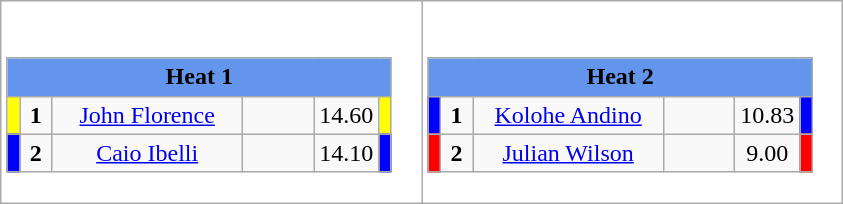<table class="wikitable" style="background:#fff;">
<tr>
<td><div><br><table class="wikitable">
<tr>
<td colspan="6"  style="text-align:center; background:#6495ed;"><strong>Heat 1</strong></td>
</tr>
<tr>
<td style="width:01px; background: #ff0;"></td>
<td style="width:14px; text-align:center;"><strong>1</strong></td>
<td style="width:120px; text-align:center;"><a href='#'>John Florence</a></td>
<td style="width:40px; text-align:center;"></td>
<td style="width:20px; text-align:center;">14.60</td>
<td style="width:01px; background: #ff0;"></td>
</tr>
<tr>
<td style="width:01px; background: #00f;"></td>
<td style="width:14px; text-align:center;"><strong>2</strong></td>
<td style="width:120px; text-align:center;"><a href='#'>Caio Ibelli</a></td>
<td style="width:40px; text-align:center;"></td>
<td style="width:20px; text-align:center;">14.10</td>
<td style="width:01px; background: #00f;"></td>
</tr>
</table>
</div></td>
<td><div><br><table class="wikitable">
<tr>
<td colspan="6"  style="text-align:center; background:#6495ed;"><strong>Heat 2</strong></td>
</tr>
<tr>
<td style="width:01px; background: #00f;"></td>
<td style="width:14px; text-align:center;"><strong>1</strong></td>
<td style="width:120px; text-align:center;"><a href='#'>Kolohe Andino</a></td>
<td style="width:40px; text-align:center;"></td>
<td style="width:20px; text-align:center;">10.83</td>
<td style="width:01px; background: #00f;"></td>
</tr>
<tr>
<td style="width:01px; background: #f00;"></td>
<td style="width:14px; text-align:center;"><strong>2</strong></td>
<td style="width:120px; text-align:center;"><a href='#'>Julian Wilson</a></td>
<td style="width:40px; text-align:center;"></td>
<td style="width:20px; text-align:center;">9.00</td>
<td style="width:01px; background: #f00;"></td>
</tr>
</table>
</div></td>
</tr>
</table>
